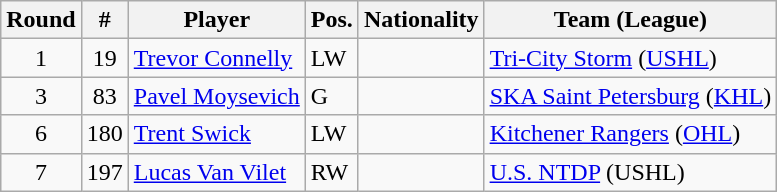<table class="wikitable">
<tr>
<th>Round</th>
<th>#</th>
<th>Player</th>
<th>Pos.</th>
<th>Nationality</th>
<th>Team (League)</th>
</tr>
<tr>
<td style="text-align:center;">1</td>
<td style="text-align:center;">19</td>
<td><a href='#'>Trevor Connelly</a></td>
<td>LW</td>
<td></td>
<td><a href='#'>Tri-City Storm</a> (<a href='#'>USHL</a>)</td>
</tr>
<tr>
<td style="text-align:center;">3</td>
<td style="text-align:center;">83</td>
<td><a href='#'>Pavel Moysevich</a></td>
<td>G</td>
<td></td>
<td><a href='#'>SKA Saint Petersburg</a> (<a href='#'>KHL</a>)</td>
</tr>
<tr>
<td style="text-align:center;">6</td>
<td style="text-align:center;">180</td>
<td><a href='#'>Trent Swick</a></td>
<td>LW</td>
<td></td>
<td><a href='#'>Kitchener Rangers</a> (<a href='#'>OHL</a>)</td>
</tr>
<tr>
<td style="text-align:center;">7</td>
<td style="text-align:center;">197</td>
<td><a href='#'>Lucas Van Vilet</a></td>
<td>RW</td>
<td></td>
<td><a href='#'>U.S. NTDP</a> (USHL)</td>
</tr>
</table>
